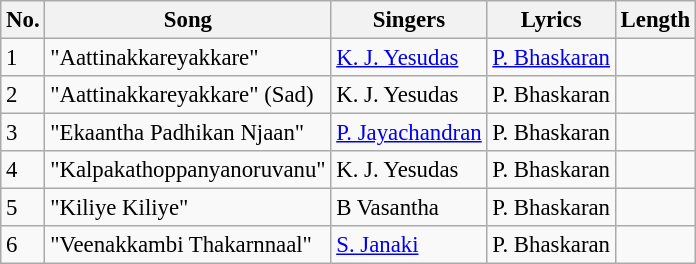<table class="wikitable" style="font-size:95%;">
<tr>
<th>No.</th>
<th>Song</th>
<th>Singers</th>
<th>Lyrics</th>
<th>Length</th>
</tr>
<tr>
<td>1</td>
<td>"Aattinakkareyakkare"</td>
<td><a href='#'>K. J. Yesudas</a></td>
<td><a href='#'>P. Bhaskaran</a></td>
<td></td>
</tr>
<tr>
<td>2</td>
<td>"Aattinakkareyakkare" (Sad)</td>
<td>K. J. Yesudas</td>
<td>P. Bhaskaran</td>
<td></td>
</tr>
<tr>
<td>3</td>
<td>"Ekaantha Padhikan Njaan"</td>
<td><a href='#'>P. Jayachandran</a></td>
<td>P. Bhaskaran</td>
<td></td>
</tr>
<tr>
<td>4</td>
<td>"Kalpakathoppanyanoruvanu"</td>
<td>K. J. Yesudas</td>
<td>P. Bhaskaran</td>
<td></td>
</tr>
<tr>
<td>5</td>
<td>"Kiliye Kiliye"</td>
<td>B Vasantha</td>
<td>P. Bhaskaran</td>
<td></td>
</tr>
<tr>
<td>6</td>
<td>"Veenakkambi Thakarnnaal"</td>
<td><a href='#'>S. Janaki</a></td>
<td>P. Bhaskaran</td>
<td></td>
</tr>
</table>
